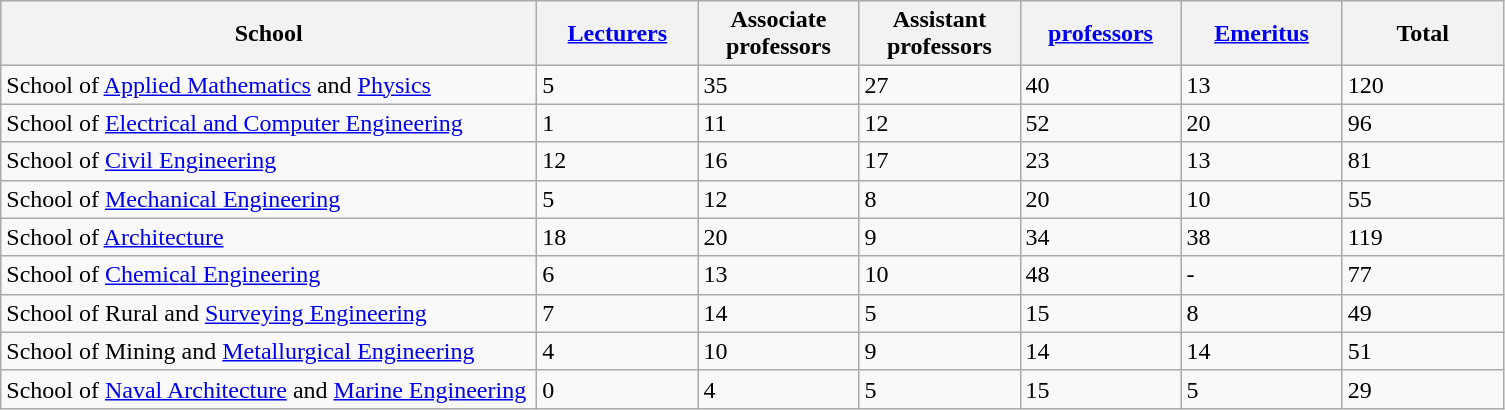<table class="wikitable">
<tr style="background:#efefef; text-align:left;">
<th scope="col" width="350px">School</th>
<th scope="col" width="100px"><a href='#'>Lecturers</a></th>
<th scope="col" width="100px"><strong>Associate professors</strong></th>
<th scope="col" width="100px"><strong>Assistant professors</strong></th>
<th scope="col" width="100px"><strong><a href='#'>professors</a></strong></th>
<th scope="col" width="100px"><strong><a href='#'>Emeritus</a></strong></th>
<th scope="col" width="100px"><strong>Total</strong></th>
</tr>
<tr style="text-align:left;">
<td style="width:350px; ">School of <a href='#'>Applied Mathematics</a> and <a href='#'>Physics</a></td>
<td style="width:100px; ">5</td>
<td>35</td>
<td>27</td>
<td>40</td>
<td>13</td>
<td>120</td>
</tr>
<tr style="text-align:left;">
<td style="width:350px; ">School of <a href='#'>Electrical and Computer Engineering</a></td>
<td style="width:100px; ">1</td>
<td>11</td>
<td>12</td>
<td>52</td>
<td>20</td>
<td>96</td>
</tr>
<tr>
<td style="width:350px; text-align:left;">School of <a href='#'>Civil Engineering</a></td>
<td style="width:100px; text-align:left;">12</td>
<td>16</td>
<td>17</td>
<td>23</td>
<td>13</td>
<td>81</td>
</tr>
<tr style="text-align:left;">
<td style="width:350px; ">School of <a href='#'>Mechanical Engineering</a></td>
<td style="width:100px; ">5</td>
<td>12</td>
<td>8</td>
<td>20</td>
<td>10</td>
<td>55</td>
</tr>
<tr style="text-align:left;">
<td style="width:350px; ">School of <a href='#'>Architecture</a></td>
<td style="width:100px; ">18</td>
<td>20</td>
<td>9</td>
<td>34</td>
<td>38</td>
<td>119</td>
</tr>
<tr style="text-align:left;">
<td style="width:350px; ">School of <a href='#'>Chemical Engineering</a></td>
<td style="width:100px; ">6</td>
<td>13</td>
<td>10</td>
<td>48</td>
<td>-</td>
<td>77</td>
</tr>
<tr style="text-align:left;">
<td style="width:350px; ">School of Rural and <a href='#'>Surveying Engineering</a></td>
<td style="width:100px; ">7</td>
<td>14</td>
<td>5</td>
<td>15</td>
<td>8</td>
<td>49</td>
</tr>
<tr style="text-align:left;">
<td style="width:350px; ">School of Mining and <a href='#'>Metallurgical Engineering</a></td>
<td style="width:100px; ">4</td>
<td>10</td>
<td>9</td>
<td>14</td>
<td>14</td>
<td>51</td>
</tr>
<tr style="text-align:left;">
<td style="width:350px; ">School of <a href='#'>Naval Architecture</a> and <a href='#'>Marine Engineering</a></td>
<td style="width:100px; ">0</td>
<td>4</td>
<td>5</td>
<td>15</td>
<td>5</td>
<td>29</td>
</tr>
</table>
